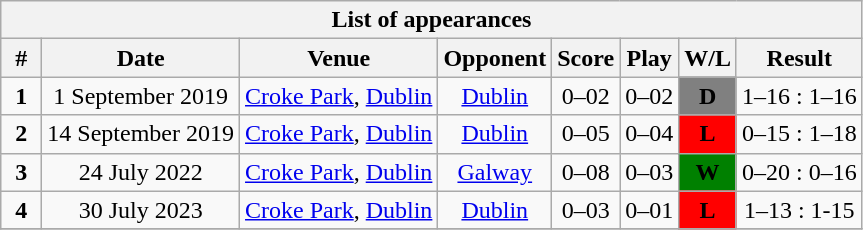<table class="wikitable" style="text-align:center"|border=1 cellpadding=3 width= style="margin-left:1em; color: black; border-collapse: collapse;">
<tr align="center" bgcolor=>
<th colspan="8"><strong>List of appearances</strong></th>
</tr>
<tr align="center" bgcolor=>
<th width=20 style="text-align: center;">#</th>
<th>Date</th>
<th>Venue</th>
<th>Opponent</th>
<th>Score</th>
<th>Play</th>
<th>W/L</th>
<th>Result</th>
</tr>
<tr>
<td style="text-align: center;" bgcolor=><strong>1</strong></td>
<td style="text-align: center;">1 September 2019</td>
<td style="text-align: center;"><a href='#'>Croke Park</a>, <a href='#'>Dublin</a></td>
<td style="text-align: center;"><a href='#'>Dublin</a></td>
<td style="text-align: center;">0–02</td>
<td style="text-align: center;">0–02</td>
<td width=20 style="text-align: center;" bgcolor="grey"><strong>D</strong></td>
<td style="text-align: center;">1–16 : 1–16</td>
</tr>
<tr>
<td style="text-align: center;" bgcolor=><strong>2</strong></td>
<td style="text-align: center;">14 September 2019</td>
<td style="text-align: center;"><a href='#'>Croke Park</a>, <a href='#'>Dublin</a></td>
<td style="text-align: center;"><a href='#'>Dublin</a></td>
<td style="text-align: center;">0–05</td>
<td style="text-align: center;">0–04</td>
<td width=20 style="text-align: center;" bgcolor="red"><strong>L</strong></td>
<td style="text-align: center;">0–15 : 1–18</td>
</tr>
<tr>
<td style="text-align: center;" bgcolor=><strong>3</strong></td>
<td style="text-align: center;">24 July 2022</td>
<td style="text-align: center;"><a href='#'>Croke Park</a>, <a href='#'>Dublin</a></td>
<td style="text-align: center;"><a href='#'>Galway</a></td>
<td style="text-align: center;">0–08</td>
<td style="text-align: center;">0–03</td>
<td width=20 style="text-align: center;" bgcolor="green"><strong>W</strong></td>
<td style="text-align: center;">0–20 : 0–16</td>
</tr>
<tr>
<td style="text-align: center;" bgcolor=><strong>4</strong></td>
<td style="text-align: center;">30 July 2023</td>
<td style="text-align: center;"><a href='#'>Croke Park</a>, <a href='#'>Dublin</a></td>
<td style="text-align: center;"><a href='#'>Dublin</a></td>
<td style="text-align: center;">0–03</td>
<td style="text-align: center;">0–01</td>
<td width=20 style="text-align: center;" bgcolor="red"><strong>L</strong></td>
<td style="text-align: center;">1–13 : 1-15</td>
</tr>
<tr>
</tr>
</table>
